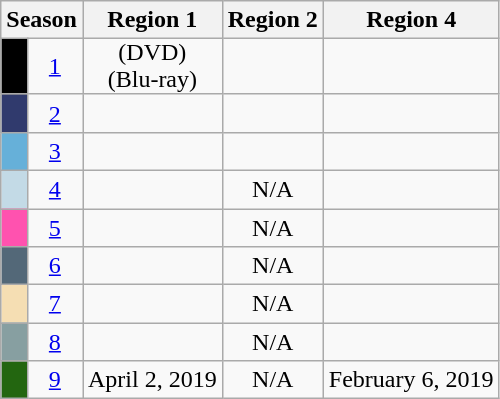<table class="wikitable" style="text-align: center;">
<tr>
<th colspan="2">Season</th>
<th>Region 1</th>
<th>Region 2</th>
<th>Region 4</th>
</tr>
<tr>
<td style="background: #000000;"></td>
<td><a href='#'>1</a></td>
<td style="padding: 0 8px;"> (DVD)<br>  (Blu-ray)</td>
<td style="padding: 0 8px;"></td>
<td style="padding: 0 8px;"></td>
</tr>
<tr>
<td style="background: #303A6D;"></td>
<td><a href='#'>2</a></td>
<td style="padding: 0 8px;"></td>
<td style="padding: 0 8px;"></td>
<td style="padding: 0 8px;"></td>
</tr>
<tr>
<td style="background: #66b0d9;"></td>
<td><a href='#'>3</a></td>
<td style="padding: 0 8px;"></td>
<td style="padding: 0 8px;"></td>
<td style="padding: 0 8px;"></td>
</tr>
<tr>
<td style="background: #C3DAE6;"></td>
<td><a href='#'>4</a></td>
<td style="padding: 0 8px;"></td>
<td style="padding: 0 8px;">N/A</td>
<td style="padding: 0 8px;"></td>
</tr>
<tr>
<td style="background: #FF52AF;"></td>
<td><a href='#'>5</a></td>
<td style="padding: 0 8px;"></td>
<td style="padding: 0 8px;">N/A</td>
<td style="padding: 0 8px;"></td>
</tr>
<tr>
<td style="background: #536878;"></td>
<td><a href='#'>6</a></td>
<td style="padding: 0 8px;"></td>
<td style="padding: 0 8px;">N/A</td>
<td style="padding: 0 8px;"></td>
</tr>
<tr>
<td style="background: #F5DEB3;"></td>
<td><a href='#'>7</a></td>
<td style="padding: 0 8px;"></td>
<td style="padding: 0 8px;">N/A</td>
<td style="padding: 0 8px;"></td>
</tr>
<tr>
<td style="background: #879FA1;"></td>
<td><a href='#'>8</a></td>
<td style="padding: 0 8px;"></td>
<td style="padding: 0 8px;">N/A</td>
<td style="padding: 0 8px;"></td>
</tr>
<tr>
<td style="background: #236610;"></td>
<td><a href='#'>9</a></td>
<td>April 2, 2019</td>
<td>N/A</td>
<td>February 6, 2019</td>
</tr>
</table>
